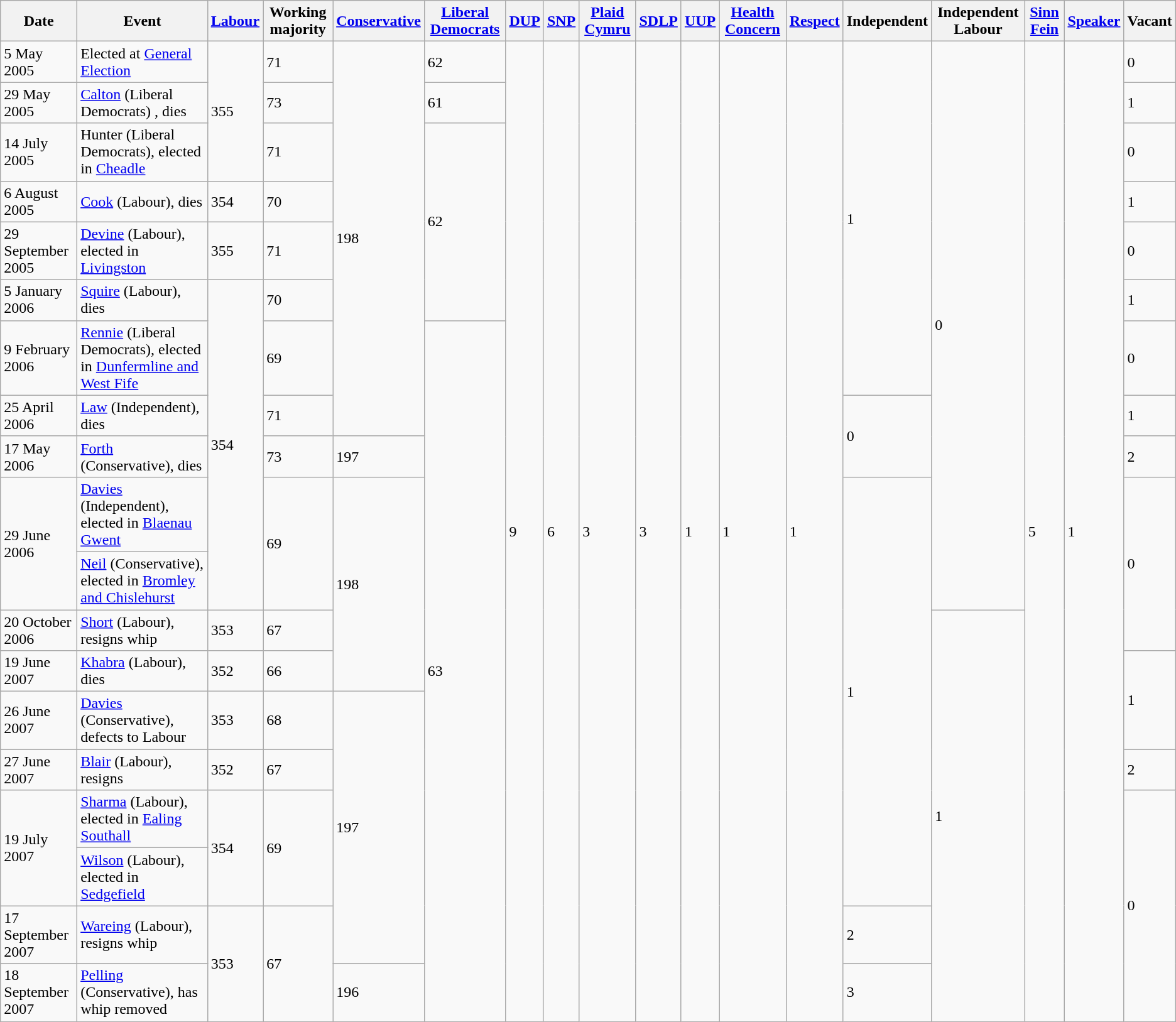<table class="wikitable">
<tr>
<th>Date</th>
<th>Event</th>
<th><a href='#'>Labour</a></th>
<th>Working majority</th>
<th><a href='#'>Conservative</a></th>
<th><a href='#'>Liberal Democrats</a></th>
<th><a href='#'>DUP</a></th>
<th><a href='#'>SNP</a></th>
<th><a href='#'>Plaid Cymru</a></th>
<th><a href='#'>SDLP</a></th>
<th><a href='#'>UUP</a></th>
<th><a href='#'>Health Concern</a></th>
<th><a href='#'>Respect</a></th>
<th>Independent</th>
<th>Independent Labour</th>
<th><a href='#'>Sinn Fein</a></th>
<th><a href='#'>Speaker</a></th>
<th>Vacant</th>
</tr>
<tr>
<td>5 May 2005</td>
<td>Elected at <a href='#'>General Election</a></td>
<td rowspan="3">355</td>
<td>71</td>
<td rowspan="8">198</td>
<td>62</td>
<td rowspan="19">9</td>
<td rowspan="19">6</td>
<td rowspan="19">3</td>
<td rowspan="19">3</td>
<td rowspan="19">1</td>
<td rowspan="19">1</td>
<td rowspan="19">1</td>
<td rowspan="7">1</td>
<td rowspan="11">0</td>
<td rowspan="19">5</td>
<td rowspan="19">1</td>
<td>0</td>
</tr>
<tr>
<td>29 May 2005</td>
<td><a href='#'>Calton</a> (Liberal Democrats) , dies</td>
<td>73</td>
<td>61</td>
<td>1</td>
</tr>
<tr>
<td>14 July 2005</td>
<td>Hunter (Liberal Democrats), elected in <a href='#'>Cheadle</a></td>
<td>71</td>
<td rowspan="4">62</td>
<td>0</td>
</tr>
<tr>
<td>6 August 2005</td>
<td><a href='#'>Cook</a> (Labour), dies</td>
<td>354</td>
<td>70</td>
<td>1</td>
</tr>
<tr>
<td>29 September 2005</td>
<td><a href='#'>Devine</a> (Labour), elected in <a href='#'>Livingston</a></td>
<td>355</td>
<td>71</td>
<td>0</td>
</tr>
<tr>
<td>5 January 2006</td>
<td><a href='#'>Squire</a> (Labour), dies</td>
<td rowspan="6">354</td>
<td>70</td>
<td>1</td>
</tr>
<tr>
<td>9 February 2006</td>
<td><a href='#'>Rennie</a> (Liberal Democrats), elected in <a href='#'>Dunfermline and West Fife</a></td>
<td>69</td>
<td rowspan="13">63</td>
<td>0</td>
</tr>
<tr>
<td>25 April 2006</td>
<td><a href='#'>Law</a> (Independent), dies</td>
<td>71</td>
<td rowspan="2">0</td>
<td>1</td>
</tr>
<tr>
<td>17 May 2006</td>
<td><a href='#'>Forth</a> (Conservative), dies</td>
<td>73</td>
<td>197</td>
<td>2</td>
</tr>
<tr>
<td rowspan="2">29 June 2006</td>
<td><a href='#'>Davies</a> (Independent), elected in <a href='#'>Blaenau Gwent</a></td>
<td rowspan="2">69</td>
<td rowspan="4">198</td>
<td rowspan="8">1</td>
<td rowspan="3">0</td>
</tr>
<tr>
<td><a href='#'>Neil</a> (Conservative), elected in <a href='#'>Bromley and Chislehurst</a></td>
</tr>
<tr>
<td>20 October 2006</td>
<td><a href='#'>Short</a> (Labour), resigns whip</td>
<td>353</td>
<td>67</td>
<td rowspan="8">1</td>
</tr>
<tr>
<td>19 June 2007</td>
<td><a href='#'>Khabra</a> (Labour), dies</td>
<td>352</td>
<td>66</td>
<td rowspan="2">1</td>
</tr>
<tr>
<td>26 June 2007</td>
<td><a href='#'>Davies</a> (Conservative), defects to Labour</td>
<td>353</td>
<td>68</td>
<td rowspan="5">197</td>
</tr>
<tr>
<td>27 June 2007</td>
<td><a href='#'>Blair</a> (Labour), resigns</td>
<td>352</td>
<td>67</td>
<td>2</td>
</tr>
<tr>
<td rowspan="2">19 July 2007</td>
<td><a href='#'>Sharma</a> (Labour), elected in <a href='#'>Ealing Southall</a></td>
<td rowspan="2">354</td>
<td rowspan="2">69</td>
<td rowspan="4">0</td>
</tr>
<tr>
<td><a href='#'>Wilson</a> (Labour), elected in <a href='#'>Sedgefield</a></td>
</tr>
<tr>
<td>17 September 2007</td>
<td><a href='#'>Wareing</a> (Labour), resigns whip</td>
<td rowspan="2">353</td>
<td rowspan="2">67</td>
<td>2</td>
</tr>
<tr>
<td>18 September  2007</td>
<td><a href='#'>Pelling</a> (Conservative), has whip removed</td>
<td>196</td>
<td>3</td>
</tr>
</table>
